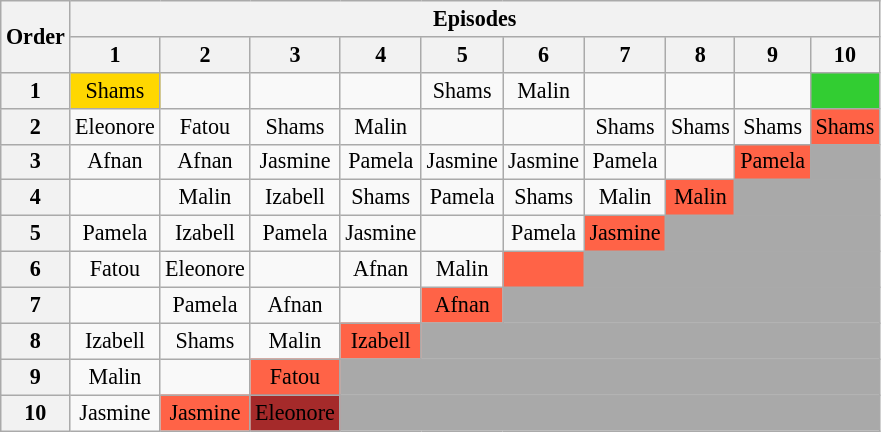<table class="wikitable" style="text-align:center; font-size:92%">
<tr>
<th rowspan=2>Order</th>
<th colspan=10>Episodes</th>
</tr>
<tr>
<th>1</th>
<th>2</th>
<th>3</th>
<th>4</th>
<th>5</th>
<th>6</th>
<th>7</th>
<th>8</th>
<th>9</th>
<th>10</th>
</tr>
<tr>
<th>1</th>
<td bgcolor="gold">Shams</td>
<td></td>
<td></td>
<td></td>
<td>Shams</td>
<td>Malin</td>
<td></td>
<td></td>
<td></td>
<td bgcolor="limegreen"></td>
</tr>
<tr>
<th>2</th>
<td>Eleonore</td>
<td>Fatou</td>
<td>Shams</td>
<td>Malin</td>
<td></td>
<td></td>
<td>Shams</td>
<td>Shams</td>
<td>Shams</td>
<td bgcolor="tomato">Shams</td>
</tr>
<tr>
<th>3</th>
<td>Afnan</td>
<td>Afnan</td>
<td>Jasmine</td>
<td>Pamela</td>
<td>Jasmine</td>
<td>Jasmine</td>
<td>Pamela</td>
<td></td>
<td bgcolor="tomato">Pamela</td>
<td colspan="2" style="background:darkgray;"></td>
</tr>
<tr>
<th>4</th>
<td></td>
<td>Malin</td>
<td>Izabell</td>
<td>Shams</td>
<td>Pamela</td>
<td>Shams</td>
<td>Malin</td>
<td bgcolor="tomato">Malin</td>
<td colspan="2" style="background:darkgray;"></td>
</tr>
<tr>
<th>5</th>
<td>Pamela</td>
<td>Izabell</td>
<td>Pamela</td>
<td>Jasmine</td>
<td></td>
<td>Pamela</td>
<td bgcolor="tomato">Jasmine</td>
<td colspan="3" style="background:darkgray;"></td>
</tr>
<tr>
<th>6</th>
<td>Fatou</td>
<td>Eleonore</td>
<td></td>
<td>Afnan</td>
<td>Malin</td>
<td bgcolor="tomato"></td>
<td colspan="4" style="background:darkgray;"></td>
</tr>
<tr>
<th>7</th>
<td></td>
<td>Pamela</td>
<td>Afnan</td>
<td></td>
<td bgcolor="tomato">Afnan</td>
<td colspan="5" style="background:darkgray;"></td>
</tr>
<tr>
<th>8</th>
<td>Izabell</td>
<td>Shams</td>
<td>Malin</td>
<td bgcolor="tomato">Izabell</td>
<td colspan="6" style="background:darkgray;"></td>
</tr>
<tr>
<th>9</th>
<td>Malin</td>
<td></td>
<td bgcolor="tomato">Fatou</td>
<td colspan="7" style="background:darkgray;"></td>
</tr>
<tr>
<th>10</th>
<td>Jasmine</td>
<td bgcolor="tomato">Jasmine</td>
<td bgcolor="brown"><span>Eleonore</span></td>
<td colspan="7" style="background:darkgray;"></td>
</tr>
</table>
